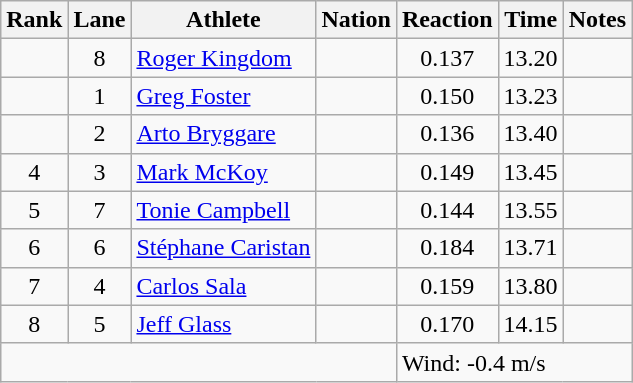<table class="wikitable sortable" style="text-align:center">
<tr>
<th>Rank</th>
<th>Lane</th>
<th>Athlete</th>
<th>Nation</th>
<th>Reaction</th>
<th>Time</th>
<th>Notes</th>
</tr>
<tr>
<td></td>
<td>8</td>
<td align=left><a href='#'>Roger Kingdom</a></td>
<td align=left></td>
<td>0.137</td>
<td>13.20</td>
<td></td>
</tr>
<tr>
<td></td>
<td>1</td>
<td align=left><a href='#'>Greg Foster</a></td>
<td align=left></td>
<td>0.150</td>
<td>13.23</td>
<td></td>
</tr>
<tr>
<td></td>
<td>2</td>
<td align=left><a href='#'>Arto Bryggare</a></td>
<td align=left></td>
<td>0.136</td>
<td>13.40</td>
<td></td>
</tr>
<tr>
<td>4</td>
<td>3</td>
<td align=left><a href='#'>Mark McKoy</a></td>
<td align=left></td>
<td>0.149</td>
<td>13.45</td>
<td></td>
</tr>
<tr>
<td>5</td>
<td>7</td>
<td align=left><a href='#'>Tonie Campbell</a></td>
<td align=left></td>
<td>0.144</td>
<td>13.55</td>
<td></td>
</tr>
<tr>
<td>6</td>
<td>6</td>
<td align=left><a href='#'>Stéphane Caristan</a></td>
<td align=left></td>
<td>0.184</td>
<td>13.71</td>
<td></td>
</tr>
<tr>
<td>7</td>
<td>4</td>
<td align=left><a href='#'>Carlos Sala</a></td>
<td align=left></td>
<td>0.159</td>
<td>13.80</td>
<td></td>
</tr>
<tr>
<td>8</td>
<td>5</td>
<td align=left><a href='#'>Jeff Glass</a></td>
<td align=left></td>
<td>0.170</td>
<td>14.15</td>
<td></td>
</tr>
<tr class="sortbottom">
<td colspan=4></td>
<td colspan="3" style="text-align:left;">Wind: -0.4 m/s</td>
</tr>
</table>
